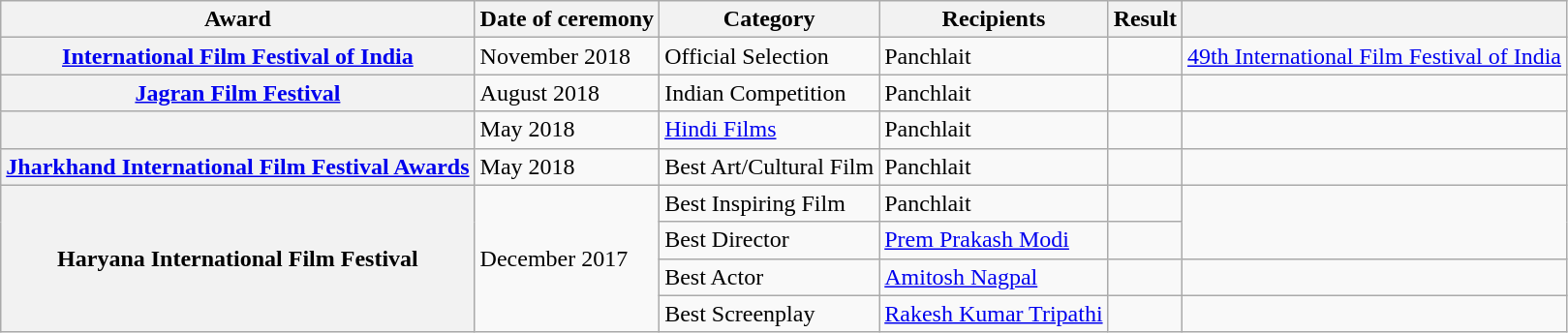<table class="wikitable plainrowheaders sortable">
<tr>
<th scope="col">Award</th>
<th scope="col">Date of ceremony</th>
<th scope="col">Category</th>
<th scope="col">Recipients</th>
<th scope="col">Result</th>
<th scope="col" class="unsortable"></th>
</tr>
<tr>
<th scope="row"><a href='#'>International Film Festival of India</a></th>
<td>November 2018</td>
<td>Official Selection</td>
<td>Panchlait</td>
<td></td>
<td style="text-align:center;"><a href='#'>49th International Film Festival of India</a></td>
</tr>
<tr>
<th scope="row"><a href='#'>Jagran Film Festival</a></th>
<td>August 2018</td>
<td>Indian Competition</td>
<td>Panchlait</td>
<td></td>
<td style="text-align:center;"></td>
</tr>
<tr>
<th scope="row"></th>
<td>May 2018</td>
<td><a href='#'>Hindi Films</a></td>
<td>Panchlait</td>
<td></td>
<td style="text-align:center;"></td>
</tr>
<tr>
<th scope="row"><a href='#'>Jharkhand International Film Festival Awards</a></th>
<td>May 2018</td>
<td>Best Art/Cultural Film</td>
<td>Panchlait</td>
<td></td>
<td style="text-align:center;"></td>
</tr>
<tr>
<th rowspan="4" scope="row">Haryana International Film Festival</th>
<td rowspan="4">December 2017</td>
<td>Best Inspiring Film</td>
<td>Panchlait</td>
<td></td>
<td rowspan="2" style="text-align:center;"><br></td>
</tr>
<tr>
<td>Best Director</td>
<td><a href='#'>Prem Prakash Modi</a></td>
<td></td>
</tr>
<tr>
<td>Best Actor</td>
<td><a href='#'>Amitosh Nagpal</a></td>
<td></td>
<td style="text-align:center;"></td>
</tr>
<tr>
<td>Best Screenplay</td>
<td><a href='#'>Rakesh Kumar Tripathi</a></td>
<td></td>
</tr>
</table>
